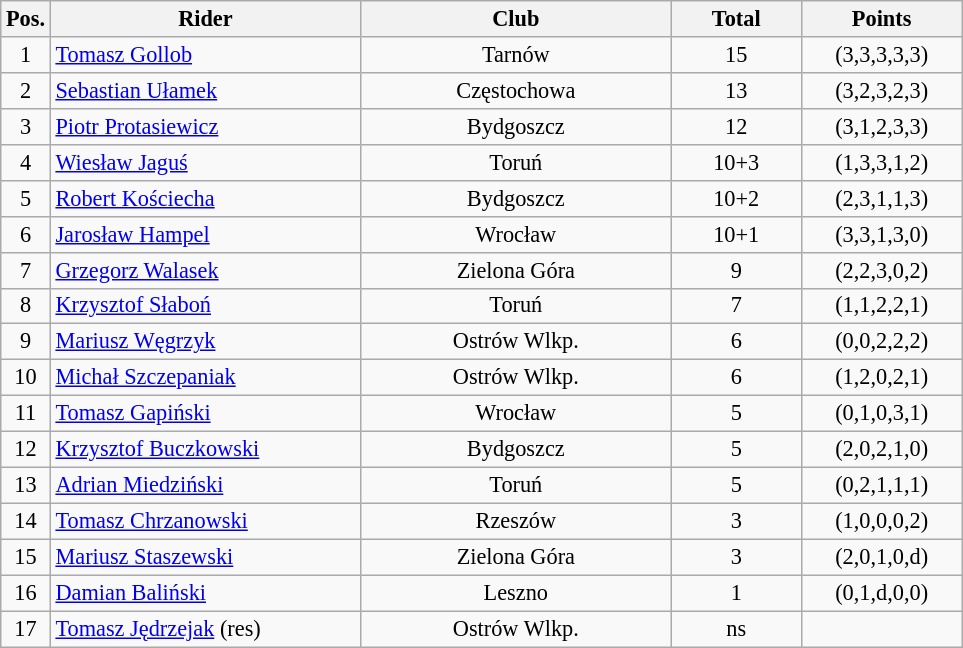<table class=wikitable style="font-size:93%;">
<tr>
<th width=25px>Pos.</th>
<th width=200px>Rider</th>
<th width=200px>Club</th>
<th width=80px>Total</th>
<th width=100px>Points</th>
</tr>
<tr align=center>
<td>1</td>
<td align=left><a href='#'>Tomasz Gollob</a></td>
<td>Tarnów</td>
<td>15</td>
<td>(3,3,3,3,3)</td>
</tr>
<tr align=center>
<td>2</td>
<td align=left><a href='#'>Sebastian Ułamek</a></td>
<td>Częstochowa</td>
<td>13</td>
<td>(3,2,3,2,3)</td>
</tr>
<tr align=center>
<td>3</td>
<td align=left><a href='#'>Piotr Protasiewicz</a></td>
<td>Bydgoszcz</td>
<td>12</td>
<td>(3,1,2,3,3)</td>
</tr>
<tr align=center>
<td>4</td>
<td align=left><a href='#'>Wiesław Jaguś</a></td>
<td>Toruń</td>
<td>10+3</td>
<td>(1,3,3,1,2)</td>
</tr>
<tr align=center>
<td>5</td>
<td align=left><a href='#'>Robert Kościecha</a></td>
<td>Bydgoszcz</td>
<td>10+2</td>
<td>(2,3,1,1,3)</td>
</tr>
<tr align=center>
<td>6</td>
<td align=left><a href='#'>Jarosław Hampel</a></td>
<td>Wrocław</td>
<td>10+1</td>
<td>(3,3,1,3,0)</td>
</tr>
<tr align=center>
<td>7</td>
<td align=left><a href='#'>Grzegorz Walasek</a></td>
<td>Zielona Góra</td>
<td>9</td>
<td>(2,2,3,0,2)</td>
</tr>
<tr align=center>
<td>8</td>
<td align=left><a href='#'>Krzysztof Słaboń</a></td>
<td>Toruń</td>
<td>7</td>
<td>(1,1,2,2,1)</td>
</tr>
<tr align=center>
<td>9</td>
<td align=left><a href='#'>Mariusz Węgrzyk</a></td>
<td>Ostrów Wlkp.</td>
<td>6</td>
<td>(0,0,2,2,2)</td>
</tr>
<tr align=center>
<td>10</td>
<td align=left><a href='#'>Michał Szczepaniak</a></td>
<td>Ostrów Wlkp.</td>
<td>6</td>
<td>(1,2,0,2,1)</td>
</tr>
<tr align=center>
<td>11</td>
<td align=left><a href='#'>Tomasz Gapiński</a></td>
<td>Wrocław</td>
<td>5</td>
<td>(0,1,0,3,1)</td>
</tr>
<tr align=center>
<td>12</td>
<td align=left><a href='#'>Krzysztof Buczkowski</a></td>
<td>Bydgoszcz</td>
<td>5</td>
<td>(2,0,2,1,0)</td>
</tr>
<tr align=center>
<td>13</td>
<td align=left><a href='#'>Adrian Miedziński</a></td>
<td>Toruń</td>
<td>5</td>
<td>(0,2,1,1,1)</td>
</tr>
<tr align=center>
<td>14</td>
<td align=left><a href='#'>Tomasz Chrzanowski</a></td>
<td>Rzeszów</td>
<td>3</td>
<td>(1,0,0,0,2)</td>
</tr>
<tr align=center>
<td>15</td>
<td align=left><a href='#'>Mariusz Staszewski</a></td>
<td>Zielona Góra</td>
<td>3</td>
<td>(2,0,1,0,d)</td>
</tr>
<tr align=center>
<td>16</td>
<td align=left><a href='#'>Damian Baliński</a></td>
<td>Leszno</td>
<td>1</td>
<td>(0,1,d,0,0)</td>
</tr>
<tr align=center>
<td>17</td>
<td align=left><a href='#'>Tomasz Jędrzejak</a> (res)</td>
<td>Ostrów Wlkp.</td>
<td>ns</td>
<td></td>
</tr>
</table>
